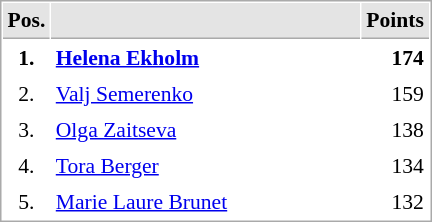<table cellspacing="1" cellpadding="3" style="border:1px solid #AAAAAA;font-size:90%">
<tr bgcolor="#E4E4E4">
<th style="border-bottom:1px solid #AAAAAA" width=10>Pos.</th>
<th style="border-bottom:1px solid #AAAAAA" width=200></th>
<th style="border-bottom:1px solid #AAAAAA" width=20>Points</th>
</tr>
<tr>
<td align="center"><strong>1.</strong></td>
<td> <strong><a href='#'>Helena Ekholm</a></strong></td>
<td align="right"><strong>174</strong></td>
</tr>
<tr>
<td align="center">2.</td>
<td> <a href='#'>Valj Semerenko</a></td>
<td align="right">159</td>
</tr>
<tr>
<td align="center">3.</td>
<td> <a href='#'>Olga Zaitseva</a></td>
<td align="right">138</td>
</tr>
<tr>
<td align="center">4.</td>
<td> <a href='#'>Tora Berger</a></td>
<td align="right">134</td>
</tr>
<tr>
<td align="center">5.</td>
<td> <a href='#'>Marie Laure Brunet</a></td>
<td align="right">132</td>
</tr>
</table>
